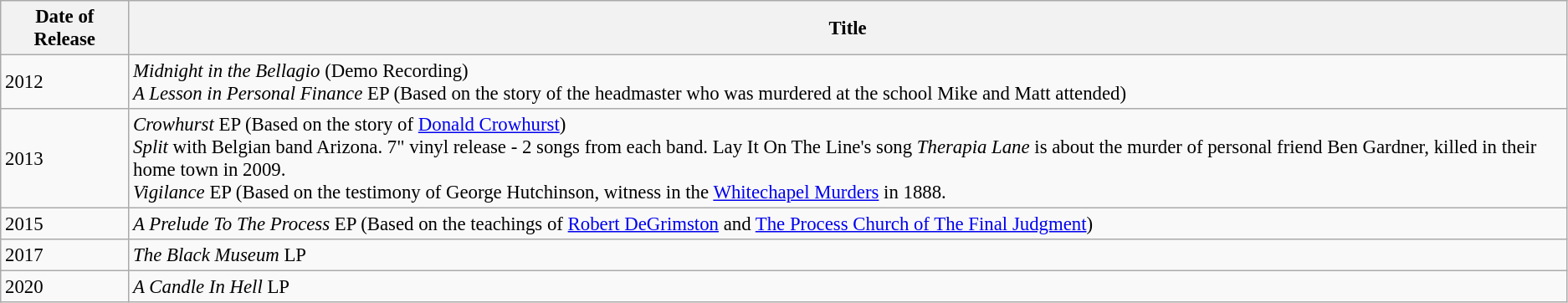<table class="wikitable" style="font-size:95%;">
<tr>
<th>Date of Release</th>
<th>Title</th>
</tr>
<tr>
<td>2012</td>
<td><em>Midnight in the Bellagio</em> (Demo Recording)<br><em>A Lesson in Personal Finance</em> EP (Based on the story of the headmaster who was murdered at the school Mike and Matt attended)</td>
</tr>
<tr>
<td>2013</td>
<td><em>Crowhurst</em> EP (Based on the story of <a href='#'>Donald Crowhurst</a>)<br><em>Split</em> with Belgian band Arizona. 7" vinyl release - 2 songs from each band. Lay It On The Line's song <em>Therapia Lane</em> is about the murder of personal friend Ben Gardner, killed in their home town in 2009.<br><em>Vigilance</em> EP (Based on the testimony of George Hutchinson, witness in the <a href='#'>Whitechapel Murders</a> in 1888.</td>
</tr>
<tr>
<td>2015</td>
<td><em>A Prelude To The Process</em> EP (Based on the teachings of <a href='#'>Robert DeGrimston</a> and <a href='#'>The Process Church of The Final Judgment</a>)</td>
</tr>
<tr>
<td>2017</td>
<td><em>The Black Museum</em> LP</td>
</tr>
<tr>
<td>2020</td>
<td><em>A Candle In Hell</em> LP</td>
</tr>
</table>
